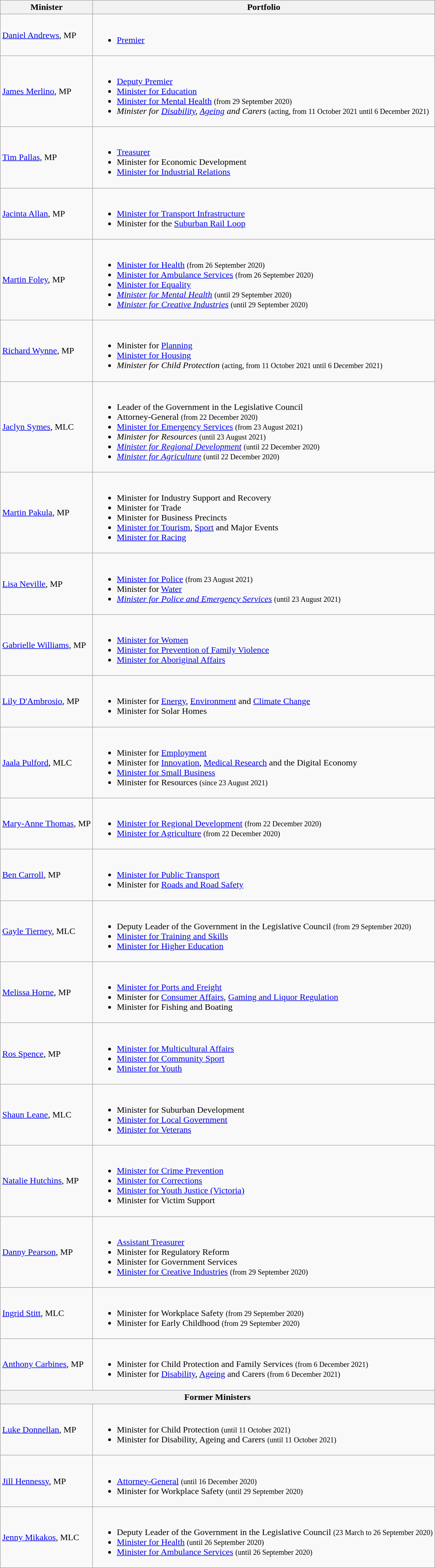<table class="wikitable">
<tr>
<th><strong>Minister</strong></th>
<th><strong>Portfolio</strong></th>
</tr>
<tr>
<td><a href='#'>Daniel Andrews</a>, MP</td>
<td><br><ul><li><a href='#'>Premier</a></li></ul></td>
</tr>
<tr>
<td><a href='#'>James Merlino</a>, MP</td>
<td><br><ul><li><a href='#'>Deputy Premier</a></li><li><a href='#'>Minister for Education</a></li><li><a href='#'>Minister for Mental Health</a> <small>(from 29 September 2020)</small></li><li><em>Minister for <a href='#'>Disability</a>, <a href='#'>Ageing</a> and Carers</em> <small>(acting, from 11 October 2021 until 6 December 2021)</small></li></ul></td>
</tr>
<tr>
<td><a href='#'>Tim Pallas</a>, MP</td>
<td><br><ul><li><a href='#'>Treasurer</a></li><li>Minister for Economic Development</li><li><a href='#'>Minister for Industrial Relations</a></li></ul></td>
</tr>
<tr>
<td><a href='#'>Jacinta Allan</a>, MP</td>
<td><br><ul><li><a href='#'>Minister for Transport Infrastructure</a></li><li>Minister for the <a href='#'>Suburban Rail Loop</a></li></ul></td>
</tr>
<tr>
<td><a href='#'>Martin Foley</a>, MP</td>
<td><br><ul><li><a href='#'>Minister for Health</a> <small>(from 26 September 2020)</small></li><li><a href='#'>Minister for Ambulance Services</a> <small>(from 26 September 2020)</small></li><li><a href='#'>Minister for Equality</a></li><li><em><a href='#'>Minister for Mental Health</a></em> <small>(until 29 September 2020)</small></li><li><em><a href='#'>Minister for Creative Industries</a></em> <small>(until 29 September 2020)</small></li></ul></td>
</tr>
<tr>
<td><a href='#'>Richard Wynne</a>, MP</td>
<td><br><ul><li>Minister for <a href='#'>Planning</a></li><li><a href='#'>Minister for Housing</a></li><li><em>Minister for Child Protection</em> <small>(acting, from 11 October 2021 until 6 December 2021)</small></li></ul></td>
</tr>
<tr>
<td><a href='#'>Jaclyn Symes</a>, MLC</td>
<td><br><ul><li>Leader of the Government in the Legislative Council</li><li>Attorney-General <small>(from 22 December 2020)</small></li><li><a href='#'>Minister for Emergency Services</a> <small>(from 23 August 2021)</small></li><li><em>Minister for Resources</em> <small>(until 23 August 2021)</small></li><li><em><a href='#'>Minister for Regional Development</a></em> <small>(until 22 December 2020)</small></li><li><em><a href='#'>Minister for Agriculture</a></em> <small>(until 22 December 2020)</small></li></ul></td>
</tr>
<tr>
<td><a href='#'>Martin Pakula</a>, MP</td>
<td><br><ul><li>Minister for Industry Support and Recovery</li><li>Minister for Trade</li><li>Minister for Business Precincts</li><li><a href='#'>Minister for Tourism</a>, <a href='#'>Sport</a> and Major Events</li><li><a href='#'>Minister for Racing</a></li></ul></td>
</tr>
<tr>
<td><a href='#'>Lisa Neville</a>, MP</td>
<td><br><ul><li><a href='#'>Minister for Police</a> <small>(from 23 August 2021)</small></li><li>Minister for <a href='#'>Water</a></li><li><em><a href='#'>Minister for Police and Emergency Services</a></em> <small>(until 23 August 2021)</small></li></ul></td>
</tr>
<tr>
<td><a href='#'>Gabrielle Williams</a>, MP</td>
<td><br><ul><li><a href='#'>Minister for Women</a></li><li><a href='#'>Minister for Prevention of Family Violence</a></li><li><a href='#'>Minister for Aboriginal Affairs</a></li></ul></td>
</tr>
<tr>
<td><a href='#'>Lily D'Ambrosio</a>, MP</td>
<td><br><ul><li>Minister for <a href='#'>Energy</a>, <a href='#'>Environment</a> and <a href='#'>Climate Change</a></li><li>Minister for Solar Homes</li></ul></td>
</tr>
<tr>
<td><a href='#'>Jaala Pulford</a>, MLC</td>
<td><br><ul><li>Minister for <a href='#'>Employment</a></li><li>Minister for <a href='#'>Innovation</a>, <a href='#'>Medical Research</a> and the Digital Economy</li><li><a href='#'>Minister for Small Business</a></li><li>Minister for Resources <small>(since 23 August 2021)</small></li></ul></td>
</tr>
<tr>
<td><a href='#'>Mary-Anne Thomas</a>, MP</td>
<td><br><ul><li><a href='#'>Minister for Regional Development</a> <small>(from 22 December 2020)</small></li><li><a href='#'>Minister for Agriculture</a> <small>(from 22 December 2020)</small></li></ul></td>
</tr>
<tr>
<td><a href='#'>Ben Carroll</a>, MP</td>
<td><br><ul><li><a href='#'>Minister for Public Transport</a></li><li>Minister for <a href='#'>Roads and Road Safety</a></li></ul></td>
</tr>
<tr>
<td><a href='#'>Gayle Tierney</a>, MLC</td>
<td><br><ul><li>Deputy Leader of the Government in the Legislative Council <small>(from 29 September 2020)</small></li><li><a href='#'>Minister for Training and Skills</a></li><li><a href='#'>Minister for Higher Education</a></li></ul></td>
</tr>
<tr>
<td><a href='#'>Melissa Horne</a>, MP</td>
<td><br><ul><li><a href='#'>Minister for Ports and Freight</a></li><li>Minister for <a href='#'>Consumer Affairs</a>, <a href='#'>Gaming and Liquor Regulation</a></li><li>Minister for Fishing and Boating</li></ul></td>
</tr>
<tr>
<td><a href='#'>Ros Spence</a>, MP</td>
<td><br><ul><li><a href='#'>Minister for Multicultural Affairs</a></li><li><a href='#'>Minister for Community Sport</a></li><li><a href='#'>Minister for Youth</a></li></ul></td>
</tr>
<tr>
<td><a href='#'>Shaun Leane</a>, MLC</td>
<td><br><ul><li>Minister for Suburban Development</li><li><a href='#'>Minister for Local Government</a></li><li><a href='#'>Minister for Veterans</a></li></ul></td>
</tr>
<tr>
<td><a href='#'>Natalie Hutchins</a>, MP</td>
<td><br><ul><li><a href='#'>Minister for Crime Prevention</a></li><li><a href='#'>Minister for Corrections</a></li><li><a href='#'>Minister for Youth Justice (Victoria)</a></li><li>Minister for Victim Support</li></ul></td>
</tr>
<tr>
<td><a href='#'>Danny Pearson</a>, MP</td>
<td><br><ul><li><a href='#'>Assistant Treasurer</a></li><li>Minister for Regulatory Reform</li><li>Minister for Government Services</li><li><a href='#'>Minister for Creative Industries</a> <small>(from 29 September 2020)</small></li></ul></td>
</tr>
<tr>
<td><a href='#'>Ingrid Stitt</a>, MLC</td>
<td><br><ul><li>Minister for Workplace Safety <small>(from 29 September 2020)</small></li><li>Minister for Early Childhood <small>(from 29 September 2020)</small></li></ul></td>
</tr>
<tr>
<td><a href='#'>Anthony Carbines</a>, MP</td>
<td><br><ul><li>Minister for Child Protection and Family Services <small>(from 6 December 2021)</small></li><li>Minister for <a href='#'>Disability</a>, <a href='#'>Ageing</a> and Carers <small>(from 6 December 2021)</small></li></ul></td>
</tr>
<tr>
<th colspan="2">Former Ministers</th>
</tr>
<tr>
<td><a href='#'>Luke Donnellan</a>, MP</td>
<td><br><ul><li>Minister for Child Protection <small>(until 11 October 2021)</small></li><li>Minister for Disability, Ageing and Carers <small>(until 11 October 2021)</small></li></ul></td>
</tr>
<tr>
<td><a href='#'>Jill Hennessy</a>, MP</td>
<td><br><ul><li><a href='#'>Attorney-General</a> <small>(until 16 December 2020)</small></li><li>Minister for Workplace Safety <small>(until 29 September 2020)</small></li></ul></td>
</tr>
<tr>
<td><a href='#'>Jenny Mikakos</a>, MLC</td>
<td><br><ul><li>Deputy Leader of the Government in the Legislative Council <small>(23 March to 26 September 2020)</small></li><li><a href='#'>Minister for Health</a> <small>(until 26 September 2020)</small></li><li><a href='#'>Minister for Ambulance Services</a> <small>(until 26 September 2020)</small></li></ul></td>
</tr>
</table>
